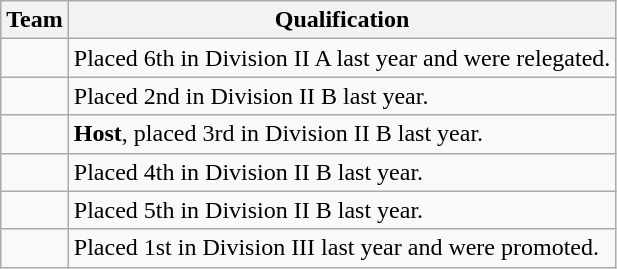<table class="wikitable">
<tr>
<th>Team</th>
<th>Qualification</th>
</tr>
<tr>
<td></td>
<td>Placed 6th in Division II A last year and were relegated.</td>
</tr>
<tr>
<td></td>
<td>Placed 2nd in Division II B last year.</td>
</tr>
<tr>
<td></td>
<td><strong>Host</strong>, placed 3rd in Division II B last year.</td>
</tr>
<tr>
<td></td>
<td>Placed 4th in Division II B last year.</td>
</tr>
<tr>
<td></td>
<td>Placed 5th in Division II B last year.</td>
</tr>
<tr>
<td></td>
<td>Placed 1st in Division III last year and were promoted.</td>
</tr>
</table>
